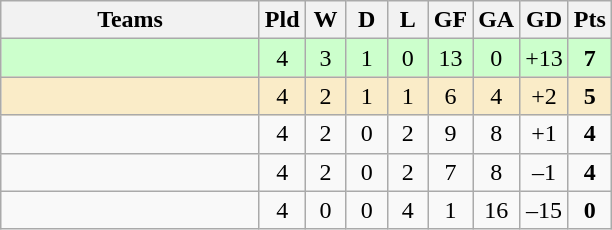<table class="wikitable" style="text-align: center;">
<tr>
<th width=165>Teams</th>
<th width=20>Pld</th>
<th width=20>W</th>
<th width=20>D</th>
<th width=20>L</th>
<th width=20>GF</th>
<th width=20>GA</th>
<th width=20>GD</th>
<th width=20>Pts</th>
</tr>
<tr align=center style="background:#ccffcc;">
<td style="text-align:left;"></td>
<td>4</td>
<td>3</td>
<td>1</td>
<td>0</td>
<td>13</td>
<td>0</td>
<td>+13</td>
<td><strong>7</strong></td>
</tr>
<tr align=center style="background:#faecc8;">
<td style="text-align:left;"></td>
<td>4</td>
<td>2</td>
<td>1</td>
<td>1</td>
<td>6</td>
<td>4</td>
<td>+2</td>
<td><strong>5</strong></td>
</tr>
<tr align=center>
<td style="text-align:left;"></td>
<td>4</td>
<td>2</td>
<td>0</td>
<td>2</td>
<td>9</td>
<td>8</td>
<td>+1</td>
<td><strong>4</strong></td>
</tr>
<tr align=center>
<td style="text-align:left;"></td>
<td>4</td>
<td>2</td>
<td>0</td>
<td>2</td>
<td>7</td>
<td>8</td>
<td>–1</td>
<td><strong>4</strong></td>
</tr>
<tr align=center>
<td style="text-align:left;"></td>
<td>4</td>
<td>0</td>
<td>0</td>
<td>4</td>
<td>1</td>
<td>16</td>
<td>–15</td>
<td><strong>0</strong></td>
</tr>
</table>
